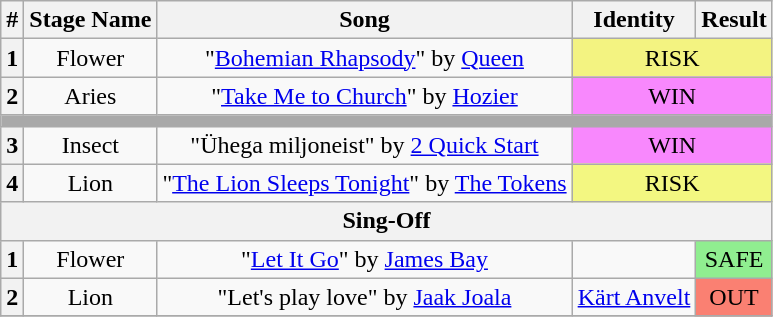<table class="wikitable plainrowheaders" style="text-align: center;">
<tr>
<th>#</th>
<th>Stage Name</th>
<th>Song</th>
<th>Identity</th>
<th>Result</th>
</tr>
<tr>
<th>1</th>
<td>Flower</td>
<td>"<a href='#'>Bohemian Rhapsody</a>" by <a href='#'>Queen</a></td>
<td colspan="2" bgcolor="#F3F381">RISK</td>
</tr>
<tr>
<th>2</th>
<td>Aries</td>
<td>"<a href='#'>Take Me to Church</a>" by <a href='#'>Hozier</a></td>
<td colspan="2" bgcolor="#F888FD">WIN</td>
</tr>
<tr>
<td colspan="5" style="background:darkgray"></td>
</tr>
<tr>
<th>3</th>
<td>Insect</td>
<td>"Ühega miljoneist" by <a href='#'>2 Quick Start</a></td>
<td colspan="2" bgcolor="#F888FD">WIN</td>
</tr>
<tr>
<th>4</th>
<td>Lion</td>
<td>"<a href='#'>The Lion Sleeps Tonight</a>" by <a href='#'>The Tokens</a></td>
<td colspan="2" bgcolor="#F3F781">RISK</td>
</tr>
<tr>
<th colspan="5">Sing-Off</th>
</tr>
<tr>
<th>1</th>
<td>Flower</td>
<td>"<a href='#'>Let It Go</a>" by <a href='#'>James Bay</a></td>
<td></td>
<td bgcolor="lightgreen">SAFE</td>
</tr>
<tr>
<th>2</th>
<td>Lion</td>
<td>"Let's play love" by <a href='#'>Jaak Joala</a></td>
<td><a href='#'>Kärt Anvelt</a></td>
<td bgcolor="salmon">OUT</td>
</tr>
<tr>
</tr>
</table>
